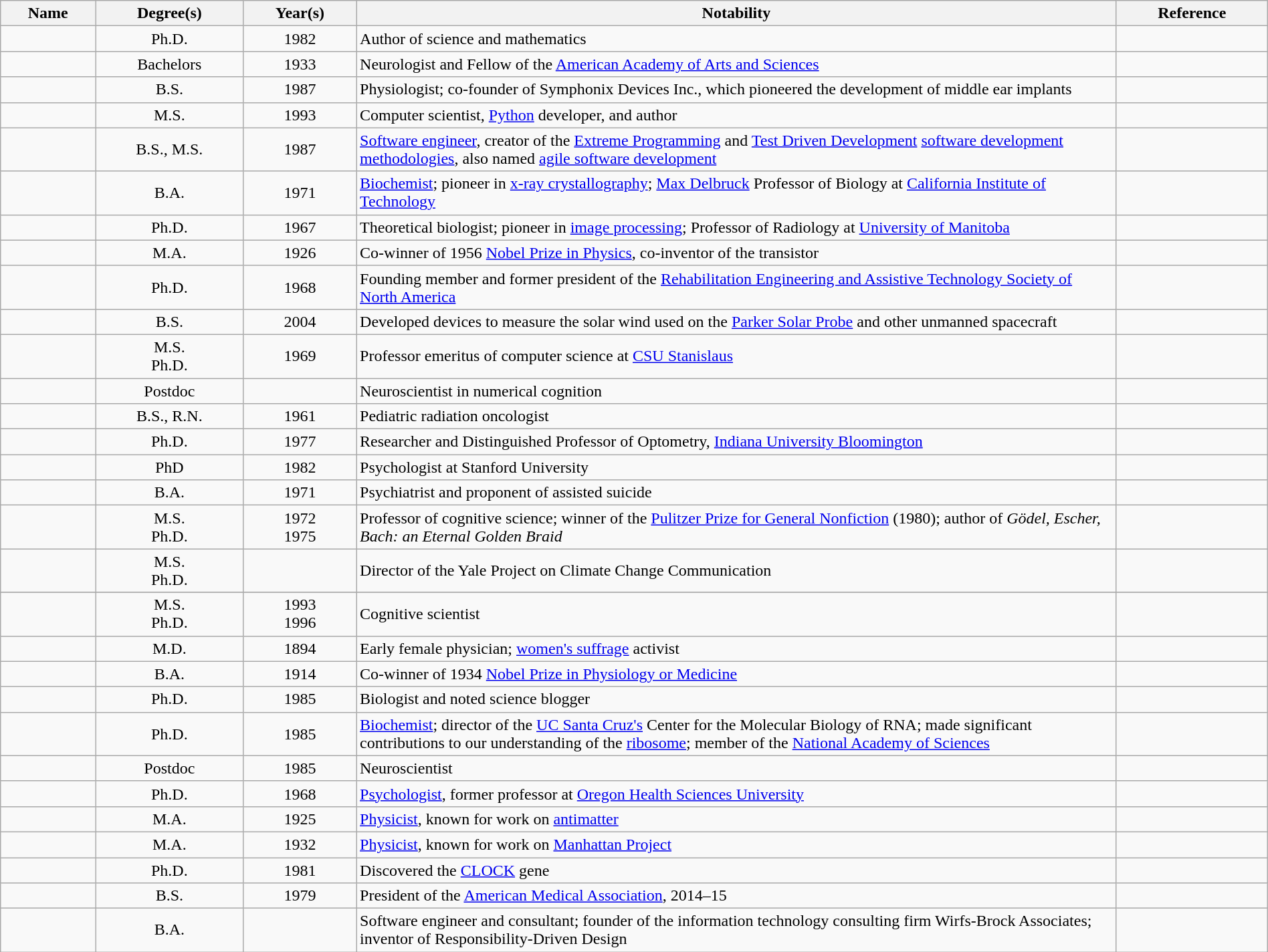<table class="wikitable sortable" style="width:100%">
<tr>
<th width="* ">Name</th>
<th>Degree(s)</th>
<th>Year(s)</th>
<th width="60%" class="unsortable">Notability</th>
<th width="* " class="unsortable">Reference</th>
</tr>
<tr>
<td></td>
<td align="center">Ph.D.</td>
<td align="center">1982</td>
<td>Author of science and mathematics</td>
<td align="center"></td>
</tr>
<tr>
<td></td>
<td align="center">Bachelors</td>
<td align="center">1933</td>
<td>Neurologist and Fellow of the <a href='#'>American Academy of Arts and Sciences</a></td>
<td align="center"></td>
</tr>
<tr>
<td></td>
<td align="center">B.S.</td>
<td align="center">1987</td>
<td>Physiologist; co-founder of Symphonix Devices Inc., which pioneered the development of middle ear implants</td>
<td align="center"></td>
</tr>
<tr>
<td></td>
<td align="center">M.S.</td>
<td align="center">1993</td>
<td>Computer scientist, <a href='#'>Python</a> developer, and author</td>
<td align="center"></td>
</tr>
<tr>
<td></td>
<td align="center">B.S., M.S.</td>
<td align="center">1987</td>
<td><a href='#'>Software engineer</a>, creator of the <a href='#'>Extreme Programming</a> and <a href='#'>Test Driven Development</a> <a href='#'>software development methodologies</a>, also named <a href='#'>agile software development</a></td>
<td align="center"></td>
</tr>
<tr>
<td></td>
<td align="center">B.A.</td>
<td align="center">1971</td>
<td><a href='#'>Biochemist</a>; pioneer in <a href='#'>x-ray crystallography</a>; <a href='#'>Max Delbruck</a> Professor of Biology at <a href='#'>California Institute of Technology</a></td>
<td align="center"></td>
</tr>
<tr>
<td></td>
<td align="center">Ph.D.</td>
<td align="center">1967</td>
<td>Theoretical biologist; pioneer in <a href='#'>image processing</a>; Professor of Radiology at <a href='#'>University of Manitoba</a></td>
<td align="center"></td>
</tr>
<tr>
<td></td>
<td align="center">M.A.</td>
<td align="center">1926</td>
<td>Co-winner of 1956 <a href='#'>Nobel Prize in Physics</a>, co-inventor of the transistor</td>
<td align="center"></td>
</tr>
<tr>
<td></td>
<td align="center">Ph.D.</td>
<td align="center">1968</td>
<td>Founding member and former president of the <a href='#'>Rehabilitation Engineering and Assistive Technology Society of North America</a></td>
<td align="center"></td>
</tr>
<tr>
<td></td>
<td align="center">B.S.</td>
<td align="center">2004</td>
<td>Developed devices to measure the solar wind used on the <a href='#'>Parker Solar Probe</a> and other unmanned spacecraft</td>
<td align="center"></td>
</tr>
<tr>
<td></td>
<td align="center">M.S.<br>Ph.D.</td>
<td align="center">1969</td>
<td>Professor emeritus of computer science at <a href='#'>CSU Stanislaus</a></td>
<td align="center"></td>
</tr>
<tr>
<td></td>
<td align="center">Postdoc</td>
<td align="center"></td>
<td>Neuroscientist in numerical cognition</td>
<td align="center"></td>
</tr>
<tr>
<td></td>
<td align="center">B.S., R.N.</td>
<td align="center">1961</td>
<td>Pediatric radiation oncologist</td>
<td align="center"></td>
</tr>
<tr>
<td></td>
<td align="center">Ph.D.</td>
<td align="center">1977</td>
<td>Researcher and Distinguished Professor of Optometry, <a href='#'>Indiana University Bloomington</a></td>
<td align="center"></td>
</tr>
<tr>
<td></td>
<td align="center">PhD</td>
<td align="center">1982</td>
<td>Psychologist at Stanford University</td>
<td align="center"></td>
</tr>
<tr>
<td></td>
<td align="center">B.A.</td>
<td align="center">1971</td>
<td>Psychiatrist and proponent of assisted suicide</td>
<td align="center"></td>
</tr>
<tr>
<td></td>
<td align="center">M.S.<br>Ph.D.</td>
<td align="center">1972<br>1975</td>
<td>Professor of cognitive science; winner of the <a href='#'>Pulitzer Prize for General Nonfiction</a> (1980); author of <em>Gödel, Escher, Bach: an Eternal Golden Braid</em></td>
<td align="center"></td>
</tr>
<tr>
<td></td>
<td align="center">M.S.<br>Ph.D.</td>
<td align="center"></td>
<td>Director of the Yale Project on Climate Change Communication</td>
<td align="center"></td>
</tr>
<tr>
</tr>
<tr>
<td></td>
<td align="center">M.S.<br>Ph.D.</td>
<td align="center">1993<br>1996</td>
<td>Cognitive scientist</td>
<td align="center"></td>
</tr>
<tr>
<td></td>
<td align="center">M.D.</td>
<td align="center">1894</td>
<td>Early female physician; <a href='#'>women's suffrage</a> activist</td>
<td align="center"></td>
</tr>
<tr>
<td></td>
<td align="center">B.A.</td>
<td align="center">1914</td>
<td>Co-winner of 1934 <a href='#'>Nobel Prize in Physiology or Medicine</a></td>
<td align="center"></td>
</tr>
<tr>
<td></td>
<td align="center">Ph.D.</td>
<td align="center">1985</td>
<td>Biologist and noted science blogger</td>
<td align="center"></td>
</tr>
<tr>
<td></td>
<td align="center">Ph.D.</td>
<td align="center">1985</td>
<td><a href='#'>Biochemist</a>; director of the <a href='#'>UC Santa Cruz's</a> Center for the Molecular Biology of RNA; made significant contributions to our understanding of the <a href='#'>ribosome</a>; member of the <a href='#'>National Academy of Sciences</a></td>
<td align="center"></td>
</tr>
<tr>
<td></td>
<td align="center">Postdoc</td>
<td align="center">1985</td>
<td>Neuroscientist</td>
<td align="center"></td>
</tr>
<tr>
<td></td>
<td align="center">Ph.D.</td>
<td align="center">1968</td>
<td><a href='#'>Psychologist</a>, former professor at <a href='#'>Oregon Health Sciences University</a></td>
<td align="center"></td>
</tr>
<tr>
<td></td>
<td align="center">M.A.</td>
<td align="center">1925</td>
<td><a href='#'>Physicist</a>, known for work on <a href='#'>antimatter</a></td>
<td align="center"></td>
</tr>
<tr>
<td></td>
<td align="center">M.A.</td>
<td align="center">1932</td>
<td><a href='#'>Physicist</a>, known for work on <a href='#'>Manhattan Project</a></td>
<td align="center"></td>
</tr>
<tr>
<td></td>
<td align="center">Ph.D.</td>
<td align="center">1981</td>
<td>Discovered the <a href='#'>CLOCK</a> gene</td>
<td align="center"></td>
</tr>
<tr>
<td></td>
<td align="center">B.S.</td>
<td align="center">1979</td>
<td>President of the <a href='#'>American Medical Association</a>, 2014–15</td>
<td align="center"></td>
</tr>
<tr>
<td></td>
<td align="center">B.A.</td>
<td align="center"></td>
<td>Software engineer and consultant; founder of the information technology consulting firm Wirfs-Brock Associates; inventor of Responsibility-Driven Design</td>
<td align="center"></td>
</tr>
</table>
